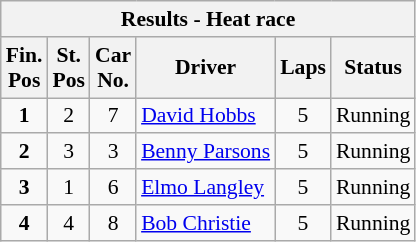<table class="wikitable" style="font-size:90%;">
<tr>
<th colspan=6>Results - Heat race</th>
</tr>
<tr>
<th>Fin.<br>Pos</th>
<th>St.<br>Pos</th>
<th>Car<br>No.</th>
<th>Driver</th>
<th>Laps</th>
<th>Status</th>
</tr>
<tr>
<td align=center><strong>1</strong></td>
<td align=center>2</td>
<td align=center>7</td>
<td><a href='#'>David Hobbs</a></td>
<td align=center>5</td>
<td>Running</td>
</tr>
<tr>
<td align=center><strong>2</strong></td>
<td align=center>3</td>
<td align=center>3</td>
<td><a href='#'>Benny Parsons</a></td>
<td align=center>5</td>
<td>Running</td>
</tr>
<tr>
<td align=center><strong>3</strong></td>
<td align=center>1</td>
<td align=center>6</td>
<td><a href='#'>Elmo Langley</a></td>
<td align=center>5</td>
<td>Running</td>
</tr>
<tr>
<td align=center><strong>4</strong></td>
<td align=center>4</td>
<td align=center>8</td>
<td><a href='#'>Bob Christie</a></td>
<td align=center>5</td>
<td>Running</td>
</tr>
</table>
